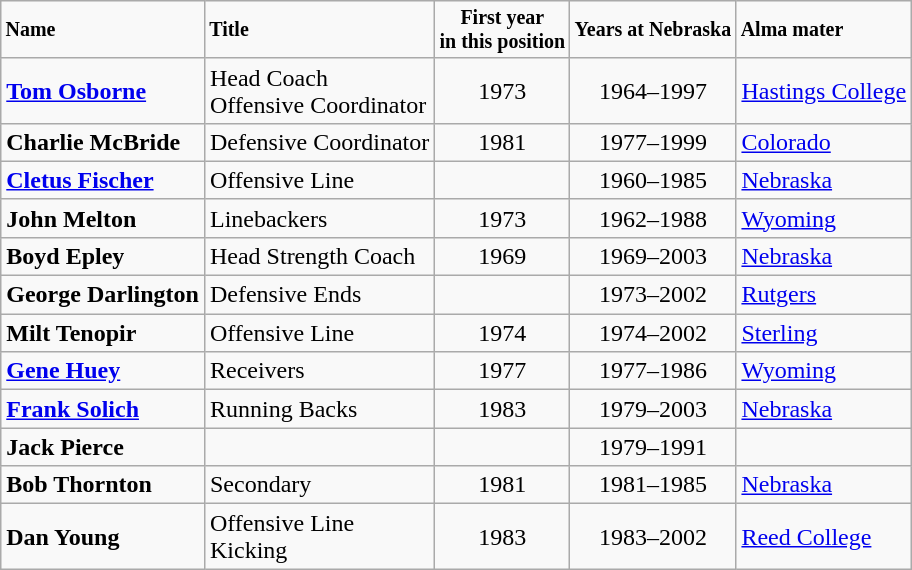<table class="wikitable">
<tr style="font-size:smaller">
<td><strong>Name</strong></td>
<td><strong>Title</strong></td>
<td align="center"><strong>First year<br>in this position</strong></td>
<td align="center"><strong>Years at Nebraska</strong></td>
<td><strong>Alma mater</strong></td>
</tr>
<tr>
<td><strong><a href='#'>Tom Osborne</a></strong></td>
<td>Head Coach<br>Offensive Coordinator</td>
<td align="center">1973</td>
<td align="center">1964–1997</td>
<td><a href='#'>Hastings College</a></td>
</tr>
<tr>
<td><strong>Charlie McBride</strong></td>
<td>Defensive Coordinator</td>
<td align="center">1981</td>
<td align="center">1977–1999</td>
<td><a href='#'>Colorado</a></td>
</tr>
<tr>
<td><strong><a href='#'>Cletus Fischer</a></strong></td>
<td>Offensive Line</td>
<td align="center"></td>
<td align="center">1960–1985</td>
<td><a href='#'>Nebraska</a></td>
</tr>
<tr>
<td><strong>John Melton</strong></td>
<td>Linebackers</td>
<td align="center">1973</td>
<td align="center">1962–1988</td>
<td><a href='#'>Wyoming</a></td>
</tr>
<tr>
<td><strong>Boyd Epley</strong></td>
<td>Head Strength Coach</td>
<td align="center">1969</td>
<td align="center">1969–2003</td>
<td><a href='#'>Nebraska</a></td>
</tr>
<tr>
<td><strong>George Darlington</strong></td>
<td>Defensive Ends</td>
<td align="center"></td>
<td align="center">1973–2002</td>
<td><a href='#'>Rutgers</a></td>
</tr>
<tr>
<td><strong>Milt Tenopir</strong></td>
<td>Offensive Line</td>
<td align="center">1974</td>
<td align="center">1974–2002</td>
<td><a href='#'>Sterling</a></td>
</tr>
<tr>
<td><strong><a href='#'>Gene Huey</a></strong></td>
<td>Receivers</td>
<td align="center">1977</td>
<td align="center">1977–1986</td>
<td><a href='#'>Wyoming</a></td>
</tr>
<tr>
<td><strong><a href='#'>Frank Solich</a></strong></td>
<td>Running Backs</td>
<td align="center">1983</td>
<td align="center">1979–2003</td>
<td><a href='#'>Nebraska</a></td>
</tr>
<tr>
<td><strong>Jack Pierce</strong></td>
<td></td>
<td align="center"></td>
<td align="center">1979–1991</td>
<td></td>
</tr>
<tr>
<td><strong>Bob Thornton</strong></td>
<td>Secondary</td>
<td align="center">1981</td>
<td align="center">1981–1985</td>
<td><a href='#'>Nebraska</a></td>
</tr>
<tr>
<td><strong>Dan Young</strong></td>
<td>Offensive Line<br>Kicking</td>
<td align="center">1983</td>
<td align="center">1983–2002</td>
<td><a href='#'>Reed College</a></td>
</tr>
</table>
